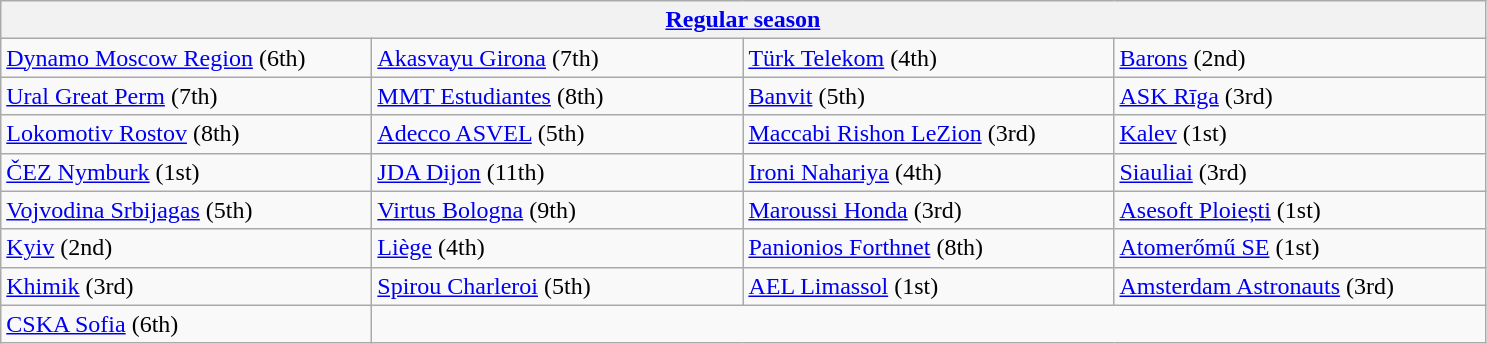<table class="wikitable" style="white-space: nowrap;">
<tr>
<th colspan=4><a href='#'>Regular season</a></th>
</tr>
<tr>
<td width=240> <a href='#'>Dynamo Moscow Region</a> (6th)</td>
<td width=240> <a href='#'>Akasvayu Girona</a> (7th)</td>
<td width=240> <a href='#'>Türk Telekom</a> (4th)</td>
<td width=240> <a href='#'>Barons</a> (2nd)</td>
</tr>
<tr>
<td width=240> <a href='#'>Ural Great Perm</a> (7th)</td>
<td width=240> <a href='#'>MMT Estudiantes</a> (8th)</td>
<td width=240> <a href='#'>Banvit</a> (5th)</td>
<td width=240> <a href='#'>ASK Rīga</a> (3rd)</td>
</tr>
<tr>
<td width=240> <a href='#'>Lokomotiv Rostov</a> (8th)</td>
<td width=240> <a href='#'>Adecco ASVEL</a> (5th)</td>
<td width=240> <a href='#'>Maccabi Rishon LeZion</a> (3rd)</td>
<td width=240> <a href='#'>Kalev</a> (1st)</td>
</tr>
<tr>
<td width=240> <a href='#'>ČEZ Nymburk</a> (1st)</td>
<td width=240> <a href='#'>JDA Dijon</a> (11th)</td>
<td width=240> <a href='#'>Ironi Nahariya</a> (4th)</td>
<td width=240> <a href='#'>Siauliai</a> (3rd)</td>
</tr>
<tr>
<td width=240> <a href='#'>Vojvodina Srbijagas</a> (5th)</td>
<td width=240> <a href='#'>Virtus Bologna</a> (9th)</td>
<td width=240> <a href='#'>Maroussi Honda</a> (3rd)</td>
<td width=240> <a href='#'>Asesoft Ploiești</a> (1st)</td>
</tr>
<tr>
<td width=240> <a href='#'>Kyiv</a> (2nd)</td>
<td width=240> <a href='#'>Liège</a> (4th)</td>
<td width=240> <a href='#'>Panionios Forthnet</a> (8th)</td>
<td width=240> <a href='#'>Atomerőmű SE</a> (1st)</td>
</tr>
<tr>
<td width=240> <a href='#'>Khimik</a> (3rd)</td>
<td width=240> <a href='#'>Spirou Charleroi</a> (5th)</td>
<td width=240> <a href='#'>AEL Limassol</a> (1st)</td>
<td width=240> <a href='#'>Amsterdam Astronauts</a> (3rd)</td>
</tr>
<tr>
<td width=240> <a href='#'>CSKA Sofia</a> (6th)</td>
</tr>
</table>
